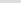<table>
<tr>
<td><br></td>
<td></td>
<td></td>
<td></td>
</tr>
<tr bgcolor=#DDDDDD>
<td colspan=7></td>
</tr>
<tr>
<td><br></td>
<td></td>
<td></td>
<td></td>
</tr>
</table>
